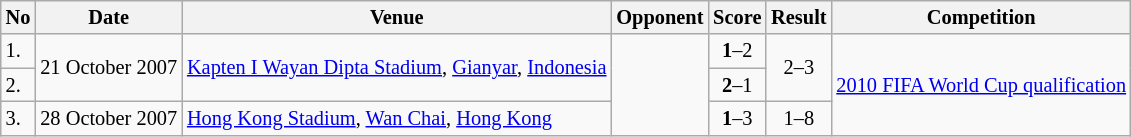<table class="wikitable" style="font-size:85%;">
<tr>
<th>No</th>
<th>Date</th>
<th>Venue</th>
<th>Opponent</th>
<th>Score</th>
<th>Result</th>
<th>Competition</th>
</tr>
<tr>
<td>1.</td>
<td rowspan="2">21 October 2007</td>
<td rowspan="2"><a href='#'>Kapten I Wayan Dipta Stadium</a>, <a href='#'>Gianyar</a>, <a href='#'>Indonesia</a></td>
<td rowspan="3"></td>
<td align=center><strong>1</strong>–2</td>
<td rowspan="2" style="text-align:center">2–3</td>
<td rowspan="3"><a href='#'>2010 FIFA World Cup qualification</a></td>
</tr>
<tr>
<td>2.</td>
<td align=center><strong>2</strong>–1</td>
</tr>
<tr>
<td>3.</td>
<td>28 October 2007</td>
<td><a href='#'>Hong Kong Stadium</a>, <a href='#'>Wan Chai</a>, <a href='#'>Hong Kong</a></td>
<td align="center"><strong>1</strong>–3</td>
<td align=center>1–8</td>
</tr>
</table>
